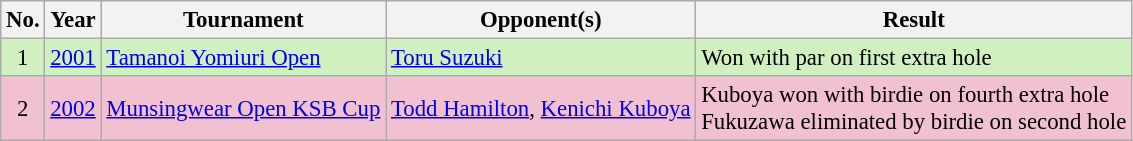<table class="wikitable" style="font-size:95%;">
<tr>
<th>No.</th>
<th>Year</th>
<th>Tournament</th>
<th>Opponent(s)</th>
<th>Result</th>
</tr>
<tr style="background:#D0F0C0;">
<td align=center>1</td>
<td><a href='#'>2001</a></td>
<td><a href='#'>Tamanoi Yomiuri Open</a></td>
<td> <a href='#'>Toru Suzuki</a></td>
<td>Won with par on first extra hole</td>
</tr>
<tr style="background:#F2C1D1;">
<td align=center>2</td>
<td><a href='#'>2002</a></td>
<td><a href='#'>Munsingwear Open KSB Cup</a></td>
<td> <a href='#'>Todd Hamilton</a>,  <a href='#'>Kenichi Kuboya</a></td>
<td>Kuboya won with birdie on fourth extra hole<br>Fukuzawa eliminated by birdie on second hole</td>
</tr>
</table>
